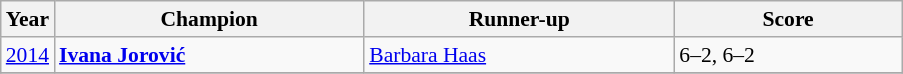<table class="wikitable" style="font-size:90%">
<tr>
<th>Year</th>
<th width="200">Champion</th>
<th width="200">Runner-up</th>
<th width="145">Score</th>
</tr>
<tr>
<td><a href='#'>2014</a></td>
<td> <strong><a href='#'>Ivana Jorović</a></strong></td>
<td> <a href='#'>Barbara Haas</a></td>
<td>6–2, 6–2</td>
</tr>
<tr>
</tr>
</table>
